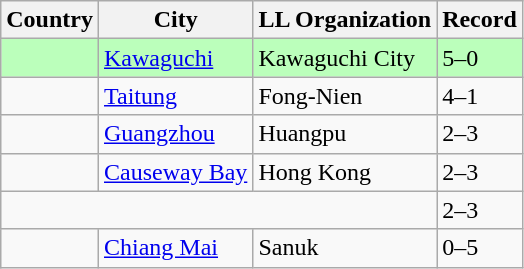<table class="wikitable">
<tr>
<th>Country</th>
<th>City</th>
<th>LL Organization</th>
<th>Record</th>
</tr>
<tr style="background:#bfb;">
<td><strong></strong></td>
<td><a href='#'>Kawaguchi</a></td>
<td>Kawaguchi City</td>
<td>5–0</td>
</tr>
<tr>
<td><strong></strong></td>
<td><a href='#'>Taitung</a></td>
<td>Fong-Nien</td>
<td>4–1</td>
</tr>
<tr>
<td><strong></strong></td>
<td><a href='#'>Guangzhou</a></td>
<td>Huangpu</td>
<td>2–3</td>
</tr>
<tr>
<td><strong></strong></td>
<td><a href='#'>Causeway Bay</a></td>
<td>Hong Kong</td>
<td>2–3</td>
</tr>
<tr>
<td colspan=3><strong></strong></td>
<td>2–3</td>
</tr>
<tr>
<td><strong></strong></td>
<td><a href='#'>Chiang Mai</a></td>
<td>Sanuk</td>
<td>0–5</td>
</tr>
</table>
